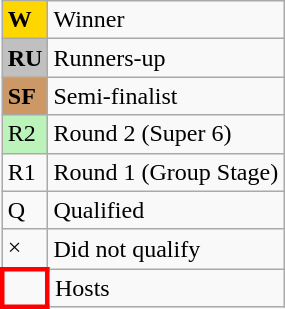<table class="wikitable">
<tr>
<td bgcolor=gold><strong>W</strong></td>
<td>Winner</td>
</tr>
<tr>
<td bgcolor=silver><strong>RU</strong></td>
<td>Runners-up</td>
</tr>
<tr>
<td bgcolor=#cc9966><strong>SF</strong></td>
<td>Semi-finalist</td>
</tr>
<tr>
<td bgcolor=#BBF3BB>R2</td>
<td>Round 2 (Super 6)</td>
</tr>
<tr>
<td>R1</td>
<td>Round 1 (Group Stage)</td>
</tr>
<tr>
<td>Q</td>
<td>Qualified</td>
</tr>
<tr>
<td>×</td>
<td>Did not qualify</td>
</tr>
<tr>
<td style="border: 3px solid red"></td>
<td>Hosts</td>
</tr>
</table>
